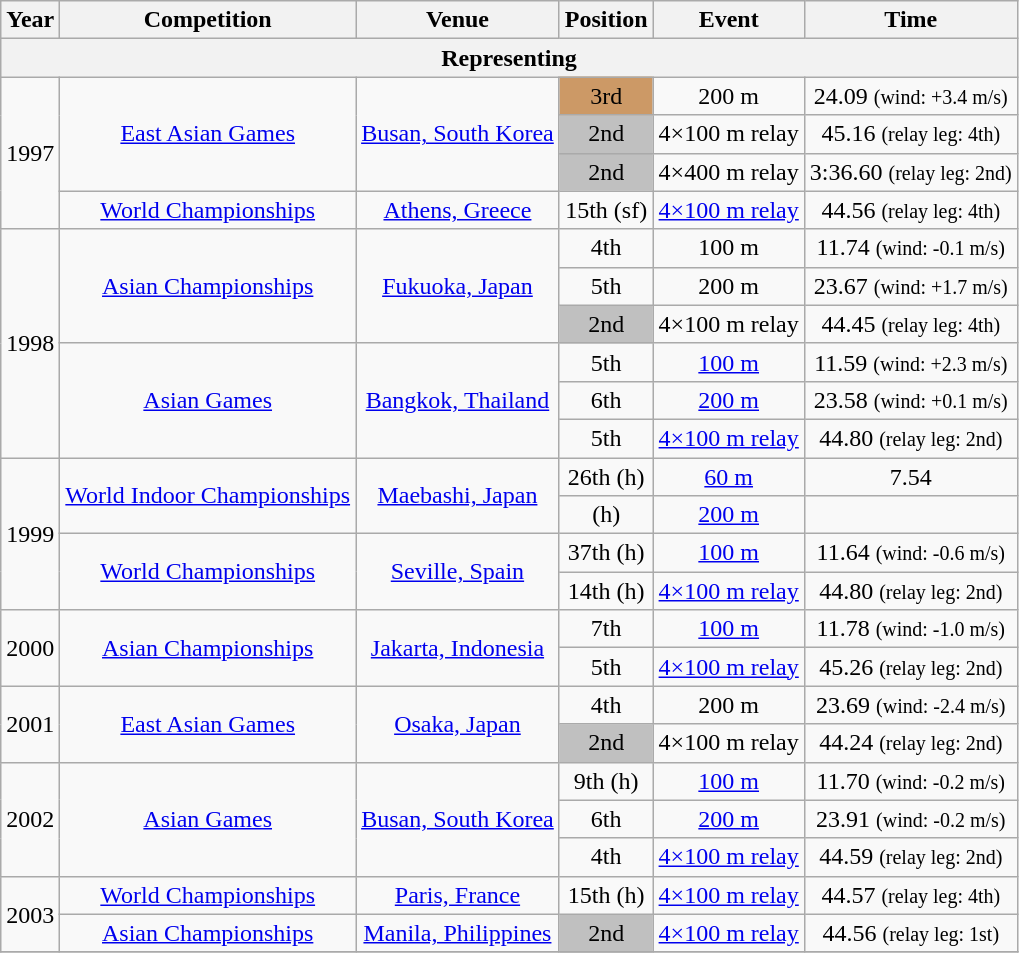<table class="wikitable sortable" style=text-align:center>
<tr>
<th>Year</th>
<th>Competition</th>
<th>Venue</th>
<th>Position</th>
<th>Event</th>
<th>Time</th>
</tr>
<tr>
<th colspan="6">Representing </th>
</tr>
<tr>
<td rowspan=4>1997</td>
<td rowspan=3><a href='#'>East Asian Games</a></td>
<td rowspan=3><a href='#'>Busan, South Korea</a></td>
<td bgcolor=cc9966>3rd</td>
<td>200 m</td>
<td>24.09 <small>(wind: +3.4 m/s)</small></td>
</tr>
<tr>
<td bgcolor="silver">2nd</td>
<td>4×100 m relay</td>
<td>45.16 <small>(relay leg: 4th)</small></td>
</tr>
<tr>
<td bgcolor="silver">2nd</td>
<td>4×400 m relay</td>
<td>3:36.60 <small>(relay leg: 2nd)</small></td>
</tr>
<tr>
<td><a href='#'>World Championships</a></td>
<td><a href='#'>Athens, Greece</a></td>
<td>15th (sf)</td>
<td><a href='#'>4×100 m relay</a></td>
<td>44.56 <small>(relay leg: 4th)</small></td>
</tr>
<tr>
<td rowspan=6>1998</td>
<td rowspan=3><a href='#'>Asian Championships</a></td>
<td rowspan=3><a href='#'>Fukuoka, Japan</a></td>
<td>4th</td>
<td>100 m</td>
<td>11.74 <small>(wind: -0.1 m/s)</small></td>
</tr>
<tr>
<td>5th</td>
<td>200 m</td>
<td>23.67 <small>(wind: +1.7 m/s)</small></td>
</tr>
<tr>
<td bgcolor="silver">2nd</td>
<td>4×100 m relay</td>
<td>44.45 <small>(relay leg: 4th)</small></td>
</tr>
<tr>
<td rowspan=3><a href='#'>Asian Games</a></td>
<td rowspan=3><a href='#'>Bangkok, Thailand</a></td>
<td>5th</td>
<td><a href='#'>100 m</a></td>
<td>11.59 <small>(wind: +2.3 m/s)</small></td>
</tr>
<tr>
<td>6th</td>
<td><a href='#'>200 m</a></td>
<td>23.58 <small>(wind: +0.1 m/s)</small></td>
</tr>
<tr>
<td>5th</td>
<td><a href='#'>4×100 m relay</a></td>
<td>44.80 <small>(relay leg: 2nd)</small></td>
</tr>
<tr>
<td rowspan=4>1999</td>
<td rowspan=2><a href='#'>World Indoor Championships</a></td>
<td rowspan=2><a href='#'>Maebashi, Japan</a></td>
<td>26th (h)</td>
<td><a href='#'>60 m</a></td>
<td>7.54</td>
</tr>
<tr>
<td> (h)</td>
<td><a href='#'>200 m</a></td>
<td></td>
</tr>
<tr>
<td rowspan=2><a href='#'>World Championships</a></td>
<td rowspan=2><a href='#'>Seville, Spain</a></td>
<td>37th (h)</td>
<td><a href='#'>100 m</a></td>
<td>11.64 <small>(wind: -0.6 m/s)</small></td>
</tr>
<tr>
<td>14th (h)</td>
<td><a href='#'>4×100 m relay</a></td>
<td>44.80 <small>(relay leg: 2nd)</small></td>
</tr>
<tr>
<td rowspan=2>2000</td>
<td rowspan=2><a href='#'>Asian Championships</a></td>
<td rowspan=2><a href='#'>Jakarta, Indonesia</a></td>
<td>7th</td>
<td><a href='#'>100 m</a></td>
<td>11.78 <small>(wind: -1.0 m/s)</small></td>
</tr>
<tr>
<td>5th</td>
<td><a href='#'>4×100 m relay</a></td>
<td>45.26 <small>(relay leg: 2nd)</small></td>
</tr>
<tr>
<td rowspan=2>2001</td>
<td rowspan=2><a href='#'>East Asian Games</a></td>
<td rowspan=2><a href='#'>Osaka, Japan</a></td>
<td>4th</td>
<td>200 m</td>
<td>23.69 <small>(wind: -2.4 m/s)</small></td>
</tr>
<tr>
<td bgcolor="silver">2nd</td>
<td>4×100 m relay</td>
<td>44.24 <small>(relay leg: 2nd)</small></td>
</tr>
<tr>
<td rowspan=3>2002</td>
<td rowspan=3><a href='#'>Asian Games</a></td>
<td rowspan=3><a href='#'>Busan, South Korea</a></td>
<td>9th (h)</td>
<td><a href='#'>100 m</a></td>
<td>11.70 <small>(wind: -0.2 m/s)</small></td>
</tr>
<tr>
<td>6th</td>
<td><a href='#'>200 m</a></td>
<td>23.91 <small>(wind: -0.2 m/s)</small></td>
</tr>
<tr>
<td>4th</td>
<td><a href='#'>4×100 m relay</a></td>
<td>44.59 <small>(relay leg: 2nd)</small></td>
</tr>
<tr>
<td rowspan=2>2003</td>
<td><a href='#'>World Championships</a></td>
<td><a href='#'>Paris, France</a></td>
<td>15th (h)</td>
<td><a href='#'>4×100 m relay</a></td>
<td>44.57 <small>(relay leg: 4th)</small></td>
</tr>
<tr>
<td><a href='#'>Asian Championships</a></td>
<td><a href='#'>Manila, Philippines</a></td>
<td bgcolor="silver">2nd</td>
<td><a href='#'>4×100 m relay</a></td>
<td>44.56 <small>(relay leg: 1st)</small></td>
</tr>
<tr>
</tr>
</table>
